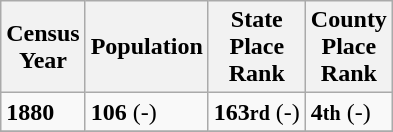<table class="wikitable">
<tr>
<th>Census<br>Year</th>
<th>Population</th>
<th>State<br>Place<br>Rank</th>
<th>County<br>Place<br>Rank</th>
</tr>
<tr>
<td><strong>1880</strong></td>
<td><strong>106</strong> (-)</td>
<td><strong>163<small>rd</small></strong> (-)</td>
<td><strong>4<small>th</small></strong> (-)</td>
</tr>
<tr>
</tr>
</table>
